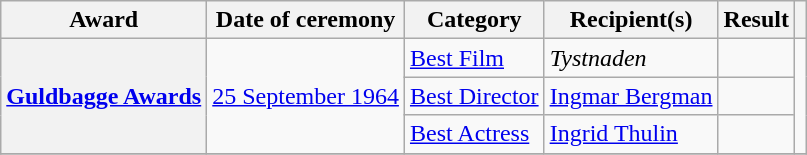<table class="wikitable plainrowheaders sortable">
<tr>
<th scope="col">Award</th>
<th scope="col">Date of ceremony</th>
<th scope="col">Category</th>
<th scope="col">Recipient(s)</th>
<th scope="col">Result</th>
<th scope="col" class="unsortable"></th>
</tr>
<tr>
<th scope="row" rowspan=3><a href='#'>Guldbagge Awards</a></th>
<td rowspan="3"><a href='#'>25 September 1964</a></td>
<td><a href='#'>Best Film</a></td>
<td><em>Tystnaden</em></td>
<td></td>
<td rowspan="3"></td>
</tr>
<tr>
<td><a href='#'>Best Director</a></td>
<td><a href='#'>Ingmar Bergman</a></td>
<td></td>
</tr>
<tr>
<td><a href='#'>Best Actress</a></td>
<td><a href='#'>Ingrid Thulin</a></td>
<td></td>
</tr>
<tr>
</tr>
</table>
